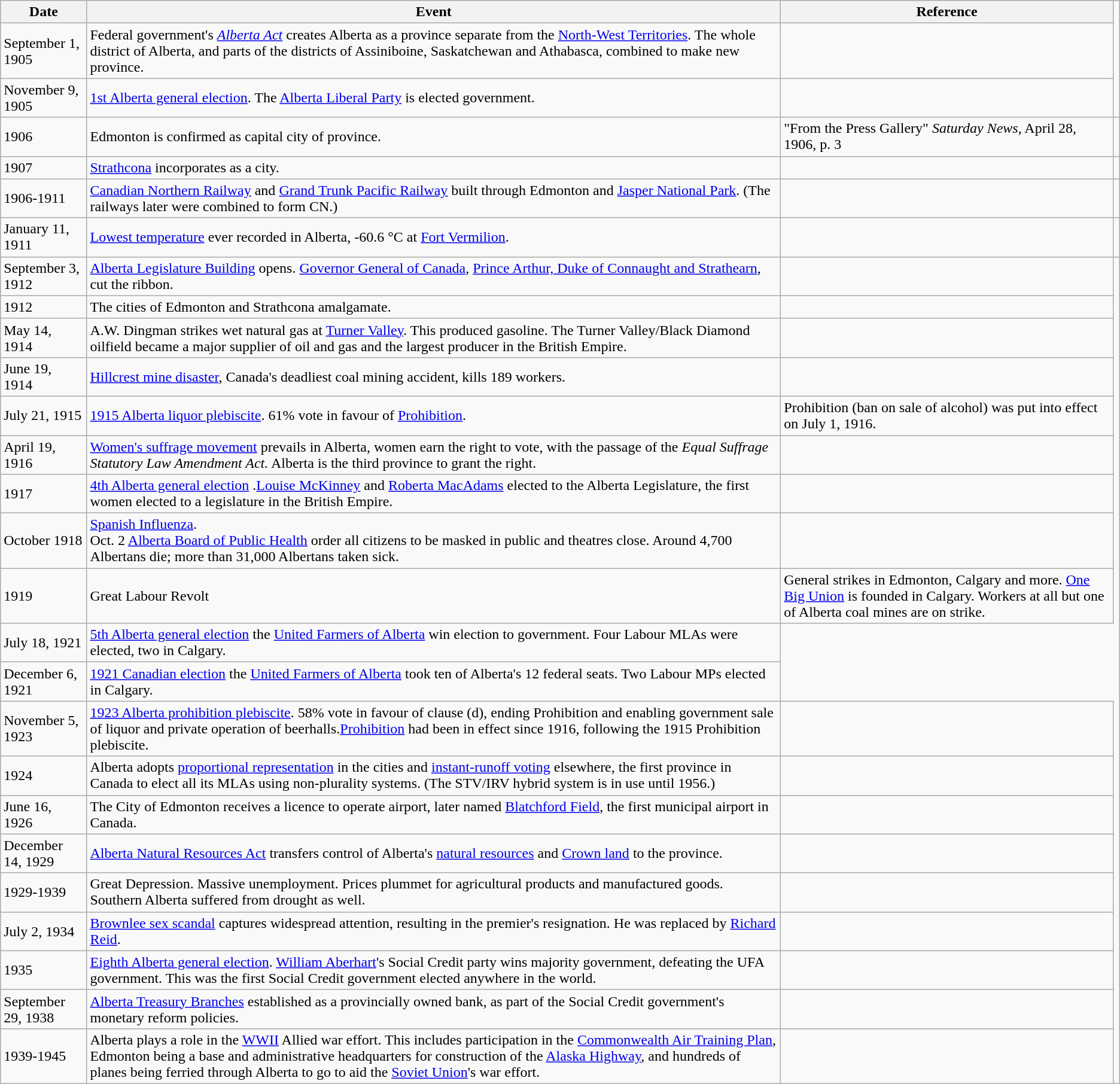<table class="wikitable sortable">
<tr>
<th>Date</th>
<th>Event</th>
<th>Reference</th>
</tr>
<tr>
<td>September 1, 1905</td>
<td>Federal government's <em><a href='#'>Alberta Act</a></em> creates Alberta as a province separate from the <a href='#'>North-West Territories</a>. The whole district of Alberta, and parts of the districts of Assiniboine, Saskatchewan and Athabasca,  combined to make new province.</td>
<td></td>
</tr>
<tr>
<td>November 9, 1905</td>
<td><a href='#'>1st Alberta general election</a>. The <a href='#'>Alberta Liberal Party</a> is elected government.</td>
<td></td>
</tr>
<tr>
<td>1906</td>
<td>Edmonton is confirmed as capital city of province.</td>
<td>"From the Press Gallery" <em>Saturday News</em>, April 28, 1906, p. 3</td>
<td></td>
</tr>
<tr>
<td>1907</td>
<td><a href='#'>Strathcona</a> incorporates as a city.</td>
<td></td>
<td></td>
</tr>
<tr>
<td>1906-1911</td>
<td><a href='#'>Canadian Northern Railway</a> and <a href='#'>Grand Trunk Pacific Railway</a> built through Edmonton and <a href='#'>Jasper National Park</a>. (The railways later were combined to form CN.)</td>
<td></td>
<td></td>
</tr>
<tr>
<td>January 11, 1911</td>
<td><a href='#'>Lowest temperature</a> ever recorded in Alberta, -60.6 °C at <a href='#'>Fort Vermilion</a>.</td>
<td></td>
<td></td>
</tr>
<tr>
<td>September 3, 1912</td>
<td><a href='#'>Alberta Legislature Building</a> opens. <a href='#'>Governor General of Canada</a>, <a href='#'>Prince Arthur, Duke of Connaught and Strathearn</a>, cut the ribbon.</td>
<td></td>
</tr>
<tr>
<td>1912</td>
<td>The cities of Edmonton and Strathcona amalgamate.</td>
<td></td>
</tr>
<tr>
<td>May 14, 1914</td>
<td>A.W. Dingman strikes wet natural gas at <a href='#'>Turner Valley</a>. This produced gasoline. The Turner Valley/Black Diamond oilfield became a major supplier of oil and gas and the largest producer in the British Empire.</td>
<td></td>
</tr>
<tr>
<td>June 19, 1914</td>
<td><a href='#'>Hillcrest mine disaster</a>, Canada's deadliest coal mining accident, kills 189 workers.</td>
<td></td>
</tr>
<tr>
<td>July 21, 1915</td>
<td><a href='#'>1915 Alberta liquor plebiscite</a>. 61% vote in favour of <a href='#'>Prohibition</a>.</td>
<td> Prohibition (ban on sale of alcohol) was put into effect on July 1, 1916.</td>
</tr>
<tr>
<td>April 19, 1916</td>
<td><a href='#'>Women's suffrage movement</a> prevails in Alberta, women earn the right to vote, with the passage of the <em>Equal Suffrage Statutory Law Amendment Act.</em>  Alberta is the third province to grant the right.</td>
<td></td>
</tr>
<tr>
<td>1917</td>
<td><a href='#'>4th Alberta general election</a> .<a href='#'>Louise McKinney</a> and <a href='#'>Roberta MacAdams</a> elected to the Alberta Legislature, the first women elected to a legislature in the British Empire.</td>
<td></td>
</tr>
<tr>
<td>October 1918</td>
<td><a href='#'>Spanish Influenza</a>.<br>Oct. 2 <a href='#'>Alberta Board of Public Health</a> order all citizens to be masked in public and theatres close. Around 4,700 Albertans die; more than 31,000 Albertans taken sick.</td>
<td></td>
</tr>
<tr>
<td>1919</td>
<td>Great Labour Revolt</td>
<td>General strikes in Edmonton, Calgary and more. <a href='#'>One Big Union</a> is founded in Calgary. Workers at all but one of Alberta coal mines are on strike.</td>
</tr>
<tr>
<td>July 18, 1921</td>
<td><a href='#'>5th Alberta general election</a>  the <a href='#'>United Farmers of Alberta</a> win election to government. Four Labour MLAs were elected, two in Calgary.</td>
</tr>
<tr>
<td>December 6, 1921</td>
<td><a href='#'>1921 Canadian election</a>  the <a href='#'>United Farmers of Alberta</a> took ten of Alberta's 12 federal seats. Two Labour MPs elected in Calgary.</td>
</tr>
<tr>
<td>November 5, 1923</td>
<td><a href='#'>1923 Alberta prohibition plebiscite</a>. 58% vote in favour of clause (d), ending Prohibition and enabling government sale of liquor and private operation of beerhalls.<a href='#'>Prohibition</a> had been in effect since 1916, following the 1915 Prohibition plebiscite.</td>
<td></td>
</tr>
<tr>
<td>1924</td>
<td>Alberta adopts <a href='#'>proportional representation</a> in the cities and <a href='#'>instant-runoff voting</a> elsewhere, the first province in Canada to elect all its MLAs using non-plurality systems. (The STV/IRV hybrid system is in use until 1956.)</td>
<td></td>
</tr>
<tr>
<td>June 16, 1926</td>
<td>The City of Edmonton receives a licence to operate airport, later named <a href='#'>Blatchford Field</a>, the first municipal airport in Canada.</td>
<td></td>
</tr>
<tr>
<td>December 14, 1929</td>
<td><a href='#'>Alberta Natural Resources Act</a> transfers control of Alberta's <a href='#'>natural resources</a> and <a href='#'>Crown land</a> to the province.</td>
<td></td>
</tr>
<tr>
<td>1929-1939</td>
<td>Great Depression. Massive unemployment. Prices plummet for agricultural products and manufactured goods. Southern Alberta suffered from drought as well.</td>
<td></td>
</tr>
<tr>
<td>July 2, 1934</td>
<td><a href='#'>Brownlee sex scandal</a> captures widespread attention, resulting in the premier's resignation. He was replaced by <a href='#'>Richard Reid</a>.</td>
<td></td>
</tr>
<tr>
<td>1935</td>
<td><a href='#'>Eighth Alberta general election</a>. <a href='#'>William Aberhart</a>'s Social Credit party wins majority government, defeating the UFA government. This was the first Social Credit government elected anywhere in the world.</td>
<td></td>
</tr>
<tr>
<td>September 29, 1938</td>
<td><a href='#'>Alberta Treasury Branches</a> established as a provincially owned bank, as part of the Social Credit government's monetary reform policies.</td>
<td></td>
</tr>
<tr>
<td>1939-1945</td>
<td>Alberta plays a role in the <a href='#'>WWII</a> Allied war effort. This includes participation in the <a href='#'>Commonwealth Air Training Plan</a>, Edmonton being a base and administrative headquarters for construction of the <a href='#'>Alaska Highway</a>, and hundreds of planes being ferried through Alberta to go to aid the <a href='#'>Soviet Union</a>'s war effort.</td>
<td></td>
</tr>
</table>
